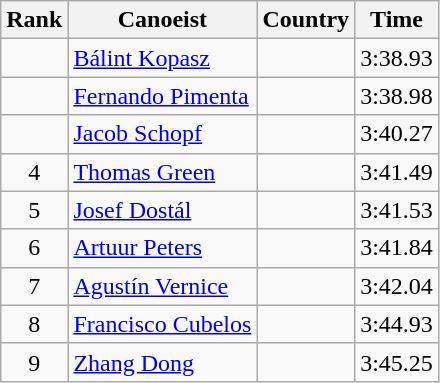<table class="wikitable" style="text-align:center">
<tr>
<th>Rank</th>
<th>Canoeist</th>
<th>Country</th>
<th>Time</th>
</tr>
<tr>
<td></td>
<td align="left"><a href='#'>Bálint Kopasz</a></td>
<td align="left"></td>
<td>3:38.93</td>
</tr>
<tr>
<td></td>
<td align="left"><a href='#'>Fernando Pimenta</a></td>
<td align="left"></td>
<td>3:38.98</td>
</tr>
<tr>
<td></td>
<td align="left"><a href='#'>Jacob Schopf</a></td>
<td align="left"></td>
<td>3:40.27</td>
</tr>
<tr>
<td>4</td>
<td align="left"><a href='#'>Thomas Green</a></td>
<td align="left"></td>
<td>3:41.49</td>
</tr>
<tr>
<td>5</td>
<td align="left"><a href='#'>Josef Dostál</a></td>
<td align="left"></td>
<td>3:41.53</td>
</tr>
<tr>
<td>6</td>
<td align="left"><a href='#'>Artuur Peters</a></td>
<td align="left"></td>
<td>3:41.84</td>
</tr>
<tr>
<td>7</td>
<td align="left"><a href='#'>Agustín Vernice</a></td>
<td align="left"></td>
<td>3:42.04</td>
</tr>
<tr>
<td>8</td>
<td align="left"><a href='#'>Francisco Cubelos</a></td>
<td align="left"></td>
<td>3:44.93</td>
</tr>
<tr>
<td>9</td>
<td align="left"><a href='#'>Zhang Dong</a></td>
<td align="left"></td>
<td>3:45.25</td>
</tr>
</table>
